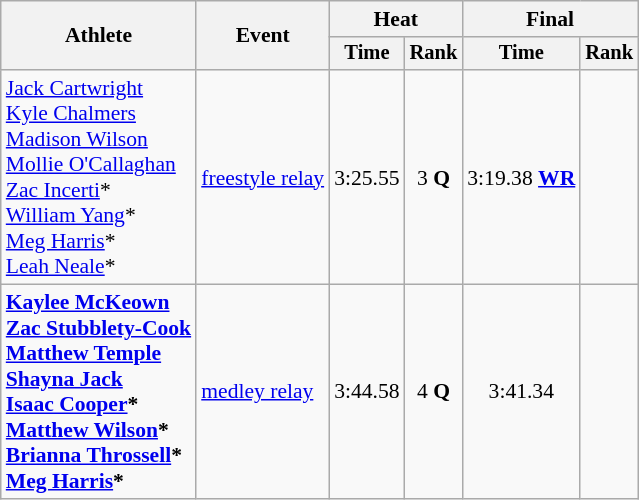<table class="wikitable" style="text-align:center; font-size:90%">
<tr>
<th rowspan=2>Athlete</th>
<th rowspan=2>Event</th>
<th colspan=2>Heat</th>
<th colspan=2>Final</th>
</tr>
<tr style="font-size:95%">
<th>Time</th>
<th>Rank</th>
<th>Time</th>
<th>Rank</th>
</tr>
<tr>
<td align=left><a href='#'>Jack Cartwright</a><br><a href='#'>Kyle Chalmers</a><br><a href='#'>Madison Wilson</a><br><a href='#'>Mollie O'Callaghan</a><br><a href='#'>Zac Incerti</a>*<br><a href='#'>William Yang</a>*<br><a href='#'>Meg Harris</a>*<br><a href='#'>Leah Neale</a>*</td>
<td align=left><a href='#'> freestyle relay</a></td>
<td>3:25.55</td>
<td>3 <strong>Q</strong></td>
<td>3:19.38 <a href='#'><strong>WR</strong></a></td>
<td></td>
</tr>
<tr>
<td align=left><strong><a href='#'>Kaylee McKeown</a><br><a href='#'>Zac Stubblety-Cook</a><br><a href='#'>Matthew Temple</a><br><a href='#'>Shayna Jack</a><br><a href='#'>Isaac Cooper</a>*<br><a href='#'>Matthew Wilson</a>*<br><a href='#'>Brianna Throssell</a>*<br><a href='#'>Meg Harris</a>*</strong></td>
<td align=left><a href='#'> medley relay</a></td>
<td>3:44.58</td>
<td>4 <strong>Q</strong></td>
<td>3:41.34</td>
<td></td>
</tr>
</table>
